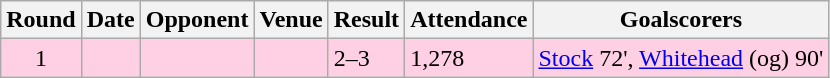<table class="wikitable">
<tr>
<th>Round</th>
<th>Date</th>
<th>Opponent</th>
<th>Venue</th>
<th>Result</th>
<th>Attendance</th>
<th>Goalscorers</th>
</tr>
<tr style="background-color: #ffd0e3;">
<td align="center">1</td>
<td></td>
<td></td>
<td></td>
<td>2–3</td>
<td>1,278</td>
<td><a href='#'>Stock</a> 72', <a href='#'>Whitehead</a> (og) 90'</td>
</tr>
</table>
